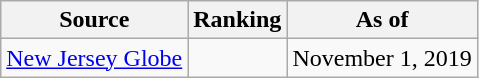<table class="wikitable" style="text-align:center">
<tr>
<th>Source</th>
<th>Ranking</th>
<th>As of</th>
</tr>
<tr>
<td align=left><a href='#'>New Jersey Globe</a></td>
<td></td>
<td>November 1, 2019</td>
</tr>
</table>
